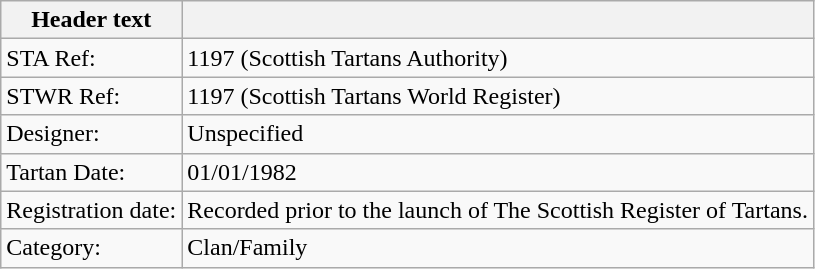<table class="wikitable">
<tr>
<th>Header text</th>
<th></th>
</tr>
<tr>
<td>STA Ref:</td>
<td>1197 (Scottish Tartans Authority)</td>
</tr>
<tr>
<td>STWR Ref:</td>
<td>1197 (Scottish Tartans World Register)</td>
</tr>
<tr>
<td>Designer:</td>
<td>Unspecified</td>
</tr>
<tr>
<td>Tartan Date:</td>
<td>01/01/1982</td>
</tr>
<tr>
<td>Registration date:</td>
<td>Recorded prior to the launch of The Scottish Register of Tartans.</td>
</tr>
<tr>
<td>Category:</td>
<td>Clan/Family</td>
</tr>
</table>
